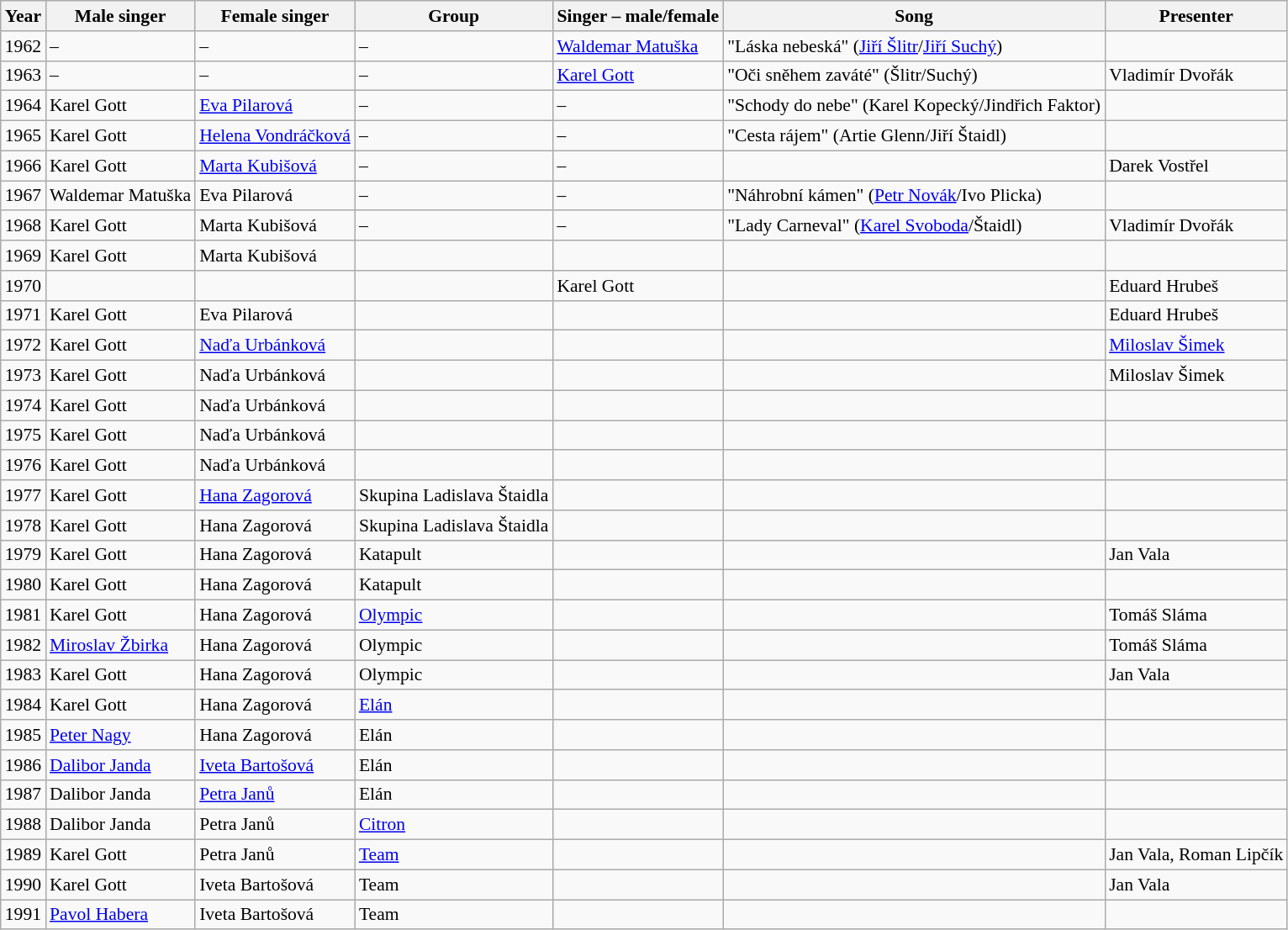<table class="wikitable" style="font-size: 90%;">
<tr>
<th>Year</th>
<th>Male singer</th>
<th>Female singer</th>
<th>Group</th>
<th>Singer – male/female</th>
<th>Song</th>
<th>Presenter</th>
</tr>
<tr>
<td>1962</td>
<td>–</td>
<td>–</td>
<td>–</td>
<td><a href='#'>Waldemar Matuška</a></td>
<td>"Láska nebeská" (<a href='#'>Jiří Šlitr</a>/<a href='#'>Jiří Suchý</a>)</td>
<td></td>
</tr>
<tr>
<td>1963</td>
<td>–</td>
<td>–</td>
<td>–</td>
<td><a href='#'>Karel Gott</a></td>
<td>"Oči sněhem zaváté" (Šlitr/Suchý)</td>
<td>Vladimír Dvořák</td>
</tr>
<tr>
<td>1964</td>
<td>Karel Gott</td>
<td><a href='#'>Eva Pilarová</a></td>
<td>–</td>
<td>–</td>
<td>"Schody do nebe" (Karel Kopecký/Jindřich Faktor)</td>
<td></td>
</tr>
<tr>
<td>1965</td>
<td>Karel Gott</td>
<td><a href='#'>Helena Vondráčková</a></td>
<td>–</td>
<td>–</td>
<td>"Cesta rájem" (Artie Glenn/Jiří Štaidl)</td>
<td></td>
</tr>
<tr>
<td>1966</td>
<td>Karel Gott</td>
<td><a href='#'>Marta Kubišová</a></td>
<td>–</td>
<td>–</td>
<td></td>
<td>Darek Vostřel</td>
</tr>
<tr>
<td>1967</td>
<td>Waldemar Matuška</td>
<td>Eva Pilarová</td>
<td>–</td>
<td>–</td>
<td>"Náhrobní kámen" (<a href='#'>Petr Novák</a>/Ivo Plicka)</td>
<td></td>
</tr>
<tr>
<td>1968</td>
<td>Karel Gott</td>
<td>Marta Kubišová</td>
<td>–</td>
<td>–</td>
<td>"Lady Carneval" (<a href='#'>Karel Svoboda</a>/Štaidl)</td>
<td>Vladimír Dvořák</td>
</tr>
<tr>
<td>1969</td>
<td>Karel Gott</td>
<td>Marta Kubišová</td>
<td></td>
<td></td>
<td></td>
<td></td>
</tr>
<tr>
<td>1970</td>
<td></td>
<td></td>
<td></td>
<td>Karel Gott</td>
<td></td>
<td>Eduard Hrubeš</td>
</tr>
<tr>
<td>1971</td>
<td>Karel Gott</td>
<td>Eva Pilarová</td>
<td></td>
<td></td>
<td></td>
<td>Eduard Hrubeš</td>
</tr>
<tr>
<td>1972</td>
<td>Karel Gott</td>
<td><a href='#'>Naďa Urbánková</a></td>
<td></td>
<td></td>
<td></td>
<td><a href='#'>Miloslav Šimek</a></td>
</tr>
<tr>
<td>1973</td>
<td>Karel Gott</td>
<td>Naďa Urbánková</td>
<td></td>
<td></td>
<td></td>
<td>Miloslav Šimek</td>
</tr>
<tr>
<td>1974</td>
<td>Karel Gott</td>
<td>Naďa Urbánková</td>
<td></td>
<td></td>
<td></td>
<td></td>
</tr>
<tr>
<td>1975</td>
<td>Karel Gott</td>
<td>Naďa Urbánková</td>
<td></td>
<td></td>
<td></td>
<td></td>
</tr>
<tr>
<td>1976</td>
<td>Karel Gott</td>
<td>Naďa Urbánková</td>
<td></td>
<td></td>
<td></td>
<td></td>
</tr>
<tr>
<td>1977</td>
<td>Karel Gott</td>
<td><a href='#'>Hana Zagorová</a></td>
<td>Skupina Ladislava Štaidla</td>
<td></td>
<td></td>
<td></td>
</tr>
<tr>
<td>1978</td>
<td>Karel Gott</td>
<td>Hana Zagorová</td>
<td>Skupina Ladislava Štaidla</td>
<td></td>
<td></td>
<td></td>
</tr>
<tr>
<td>1979</td>
<td>Karel Gott</td>
<td>Hana Zagorová</td>
<td>Katapult</td>
<td></td>
<td></td>
<td>Jan Vala</td>
</tr>
<tr>
<td>1980</td>
<td>Karel Gott</td>
<td>Hana Zagorová</td>
<td>Katapult</td>
<td></td>
<td></td>
<td></td>
</tr>
<tr>
<td>1981</td>
<td>Karel Gott</td>
<td>Hana Zagorová</td>
<td><a href='#'>Olympic</a></td>
<td></td>
<td></td>
<td>Tomáš Sláma</td>
</tr>
<tr>
<td>1982</td>
<td><a href='#'>Miroslav Žbirka</a></td>
<td>Hana Zagorová</td>
<td>Olympic</td>
<td></td>
<td></td>
<td>Tomáš Sláma</td>
</tr>
<tr>
<td>1983</td>
<td>Karel Gott</td>
<td>Hana Zagorová</td>
<td>Olympic</td>
<td></td>
<td></td>
<td>Jan Vala</td>
</tr>
<tr>
<td>1984</td>
<td>Karel Gott</td>
<td>Hana Zagorová</td>
<td><a href='#'>Elán</a></td>
<td></td>
<td></td>
<td></td>
</tr>
<tr>
<td>1985</td>
<td><a href='#'>Peter Nagy</a></td>
<td>Hana Zagorová</td>
<td>Elán</td>
<td></td>
<td></td>
<td></td>
</tr>
<tr>
<td>1986</td>
<td><a href='#'>Dalibor Janda</a></td>
<td><a href='#'>Iveta Bartošová</a></td>
<td>Elán</td>
<td></td>
<td></td>
<td></td>
</tr>
<tr>
<td>1987</td>
<td>Dalibor Janda</td>
<td><a href='#'>Petra Janů</a></td>
<td>Elán</td>
<td></td>
<td></td>
<td></td>
</tr>
<tr>
<td>1988</td>
<td>Dalibor Janda</td>
<td>Petra Janů</td>
<td><a href='#'>Citron</a></td>
<td></td>
<td></td>
<td></td>
</tr>
<tr>
<td>1989</td>
<td>Karel Gott</td>
<td>Petra Janů</td>
<td><a href='#'>Team</a></td>
<td></td>
<td></td>
<td>Jan Vala, Roman Lipčík</td>
</tr>
<tr>
<td>1990</td>
<td>Karel Gott</td>
<td>Iveta Bartošová</td>
<td>Team</td>
<td></td>
<td></td>
<td>Jan Vala</td>
</tr>
<tr>
<td>1991</td>
<td><a href='#'>Pavol Habera</a></td>
<td>Iveta Bartošová</td>
<td>Team</td>
<td></td>
<td></td>
<td></td>
</tr>
</table>
